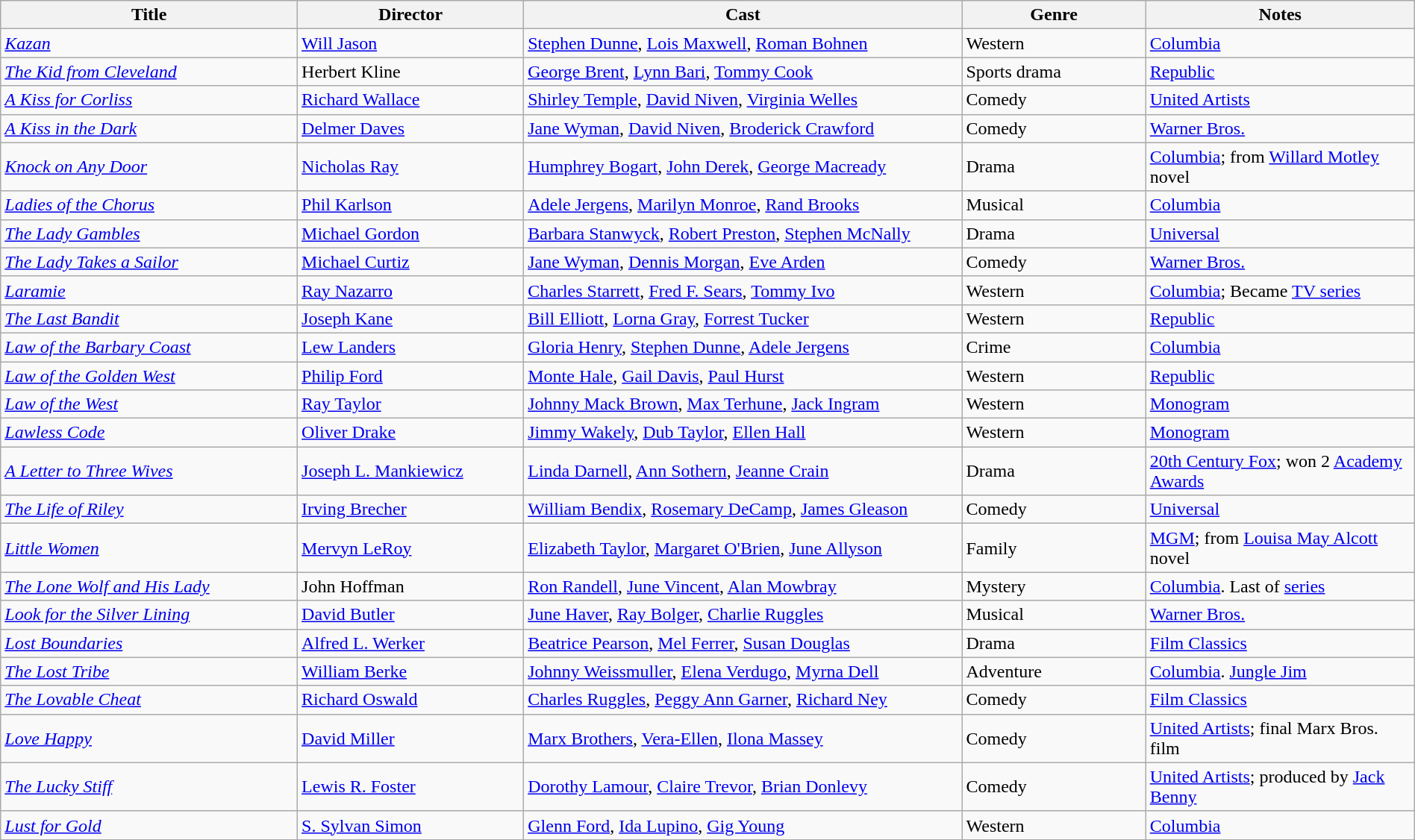<table class="wikitable" style="width:100%;">
<tr>
<th style="width:21%;">Title</th>
<th style="width:16%;">Director</th>
<th style="width:31%;">Cast</th>
<th style="width:13%;">Genre</th>
<th style="width:19%;">Notes</th>
</tr>
<tr>
<td><em><a href='#'>Kazan</a></em></td>
<td><a href='#'>Will Jason</a></td>
<td><a href='#'>Stephen Dunne</a>, <a href='#'>Lois Maxwell</a>, <a href='#'>Roman Bohnen</a></td>
<td>Western</td>
<td><a href='#'>Columbia</a></td>
</tr>
<tr>
<td><em><a href='#'>The Kid from Cleveland</a></em></td>
<td>Herbert Kline</td>
<td><a href='#'>George Brent</a>, <a href='#'>Lynn Bari</a>, <a href='#'>Tommy Cook</a></td>
<td>Sports drama</td>
<td><a href='#'>Republic</a></td>
</tr>
<tr>
<td><em><a href='#'>A Kiss for Corliss</a></em></td>
<td><a href='#'>Richard Wallace</a></td>
<td><a href='#'>Shirley Temple</a>, <a href='#'>David Niven</a>, <a href='#'>Virginia Welles</a></td>
<td>Comedy</td>
<td><a href='#'>United Artists</a></td>
</tr>
<tr>
<td><em><a href='#'>A Kiss in the Dark</a></em></td>
<td><a href='#'>Delmer Daves</a></td>
<td><a href='#'>Jane Wyman</a>, <a href='#'>David Niven</a>, <a href='#'>Broderick Crawford</a></td>
<td>Comedy</td>
<td><a href='#'>Warner Bros.</a></td>
</tr>
<tr>
<td><em><a href='#'>Knock on Any Door</a></em></td>
<td><a href='#'>Nicholas Ray</a></td>
<td><a href='#'>Humphrey Bogart</a>, <a href='#'>John Derek</a>, <a href='#'>George Macready</a></td>
<td>Drama</td>
<td><a href='#'>Columbia</a>; from <a href='#'>Willard Motley</a> novel</td>
</tr>
<tr>
<td><em><a href='#'>Ladies of the Chorus</a></em></td>
<td><a href='#'>Phil Karlson</a></td>
<td><a href='#'>Adele Jergens</a>, <a href='#'>Marilyn Monroe</a>, <a href='#'>Rand Brooks</a></td>
<td>Musical</td>
<td><a href='#'>Columbia</a></td>
</tr>
<tr>
<td><em><a href='#'>The Lady Gambles</a></em></td>
<td><a href='#'>Michael Gordon</a></td>
<td><a href='#'>Barbara Stanwyck</a>, <a href='#'>Robert Preston</a>, <a href='#'>Stephen McNally</a></td>
<td>Drama</td>
<td><a href='#'>Universal</a></td>
</tr>
<tr>
<td><em><a href='#'>The Lady Takes a Sailor</a></em></td>
<td><a href='#'>Michael Curtiz</a></td>
<td><a href='#'>Jane Wyman</a>, <a href='#'>Dennis Morgan</a>, <a href='#'>Eve Arden</a></td>
<td>Comedy</td>
<td><a href='#'>Warner Bros.</a></td>
</tr>
<tr>
<td><em><a href='#'>Laramie</a></em></td>
<td><a href='#'>Ray Nazarro</a></td>
<td><a href='#'>Charles Starrett</a>, <a href='#'>Fred F. Sears</a>, <a href='#'>Tommy Ivo</a></td>
<td>Western</td>
<td><a href='#'>Columbia</a>; Became <a href='#'>TV series</a></td>
</tr>
<tr>
<td><em><a href='#'>The Last Bandit</a></em></td>
<td><a href='#'>Joseph Kane</a></td>
<td><a href='#'>Bill Elliott</a>, <a href='#'>Lorna Gray</a>, <a href='#'>Forrest Tucker</a></td>
<td>Western</td>
<td><a href='#'>Republic</a></td>
</tr>
<tr>
<td><em><a href='#'>Law of the Barbary Coast</a></em></td>
<td><a href='#'>Lew Landers</a></td>
<td><a href='#'>Gloria Henry</a>, <a href='#'>Stephen Dunne</a>, <a href='#'>Adele Jergens</a></td>
<td>Crime</td>
<td><a href='#'>Columbia</a></td>
</tr>
<tr>
<td><em><a href='#'>Law of the Golden West</a></em></td>
<td><a href='#'>Philip Ford</a></td>
<td><a href='#'>Monte Hale</a>, <a href='#'>Gail Davis</a>, <a href='#'>Paul Hurst</a></td>
<td>Western</td>
<td><a href='#'>Republic</a></td>
</tr>
<tr>
<td><em><a href='#'>Law of the West</a></em></td>
<td><a href='#'>Ray Taylor</a></td>
<td><a href='#'>Johnny Mack Brown</a>, <a href='#'>Max Terhune</a>, <a href='#'>Jack Ingram</a></td>
<td>Western</td>
<td><a href='#'>Monogram</a></td>
</tr>
<tr>
<td><em><a href='#'>Lawless Code</a></em></td>
<td><a href='#'>Oliver Drake</a></td>
<td><a href='#'>Jimmy Wakely</a>, <a href='#'>Dub Taylor</a>, <a href='#'>Ellen Hall</a></td>
<td>Western</td>
<td><a href='#'>Monogram</a></td>
</tr>
<tr>
<td><em><a href='#'>A Letter to Three Wives</a></em></td>
<td><a href='#'>Joseph L. Mankiewicz</a></td>
<td><a href='#'>Linda Darnell</a>, <a href='#'>Ann Sothern</a>, <a href='#'>Jeanne Crain</a></td>
<td>Drama</td>
<td><a href='#'>20th Century Fox</a>; won 2 <a href='#'>Academy Awards</a></td>
</tr>
<tr>
<td><em><a href='#'>The Life of Riley</a></em></td>
<td><a href='#'>Irving Brecher</a></td>
<td><a href='#'>William Bendix</a>, <a href='#'>Rosemary DeCamp</a>, <a href='#'>James Gleason</a></td>
<td>Comedy</td>
<td><a href='#'>Universal</a></td>
</tr>
<tr>
<td><em><a href='#'>Little Women</a></em></td>
<td><a href='#'>Mervyn LeRoy</a></td>
<td><a href='#'>Elizabeth Taylor</a>, <a href='#'>Margaret O'Brien</a>, <a href='#'>June Allyson</a></td>
<td>Family</td>
<td><a href='#'>MGM</a>; from <a href='#'>Louisa May Alcott</a> novel</td>
</tr>
<tr>
<td><em><a href='#'>The Lone Wolf and His Lady</a></em></td>
<td>John Hoffman</td>
<td><a href='#'>Ron Randell</a>, <a href='#'>June Vincent</a>, <a href='#'>Alan Mowbray</a></td>
<td>Mystery</td>
<td><a href='#'>Columbia</a>. Last of <a href='#'>series</a></td>
</tr>
<tr>
<td><em><a href='#'>Look for the Silver Lining</a></em></td>
<td><a href='#'>David Butler</a></td>
<td><a href='#'>June Haver</a>, <a href='#'>Ray Bolger</a>, <a href='#'>Charlie Ruggles</a></td>
<td>Musical</td>
<td><a href='#'>Warner Bros.</a></td>
</tr>
<tr>
<td><em><a href='#'>Lost Boundaries</a></em></td>
<td><a href='#'>Alfred L. Werker</a></td>
<td><a href='#'>Beatrice Pearson</a>, <a href='#'>Mel Ferrer</a>, <a href='#'>Susan Douglas</a></td>
<td>Drama</td>
<td><a href='#'>Film Classics</a></td>
</tr>
<tr>
<td><em><a href='#'>The Lost Tribe</a></em></td>
<td><a href='#'>William Berke</a></td>
<td><a href='#'>Johnny Weissmuller</a>, <a href='#'>Elena Verdugo</a>, <a href='#'>Myrna Dell</a></td>
<td>Adventure</td>
<td><a href='#'>Columbia</a>. <a href='#'>Jungle Jim</a></td>
</tr>
<tr>
<td><em><a href='#'>The Lovable Cheat</a></em></td>
<td><a href='#'>Richard Oswald</a></td>
<td><a href='#'>Charles Ruggles</a>, <a href='#'>Peggy Ann Garner</a>, <a href='#'>Richard Ney</a></td>
<td>Comedy</td>
<td><a href='#'>Film Classics</a></td>
</tr>
<tr>
<td><em><a href='#'>Love Happy</a></em></td>
<td><a href='#'>David Miller</a></td>
<td><a href='#'>Marx Brothers</a>, <a href='#'>Vera-Ellen</a>, <a href='#'>Ilona Massey</a></td>
<td>Comedy</td>
<td><a href='#'>United Artists</a>; final Marx Bros. film</td>
</tr>
<tr>
<td><em><a href='#'>The Lucky Stiff</a></em></td>
<td><a href='#'>Lewis R. Foster</a></td>
<td><a href='#'>Dorothy Lamour</a>, <a href='#'>Claire Trevor</a>, <a href='#'>Brian Donlevy</a></td>
<td>Comedy</td>
<td><a href='#'>United Artists</a>; produced by <a href='#'>Jack Benny</a></td>
</tr>
<tr>
<td><em><a href='#'>Lust for Gold</a></em></td>
<td><a href='#'>S. Sylvan Simon</a></td>
<td><a href='#'>Glenn Ford</a>, <a href='#'>Ida Lupino</a>, <a href='#'>Gig Young</a></td>
<td>Western</td>
<td><a href='#'>Columbia</a></td>
</tr>
<tr>
</tr>
</table>
